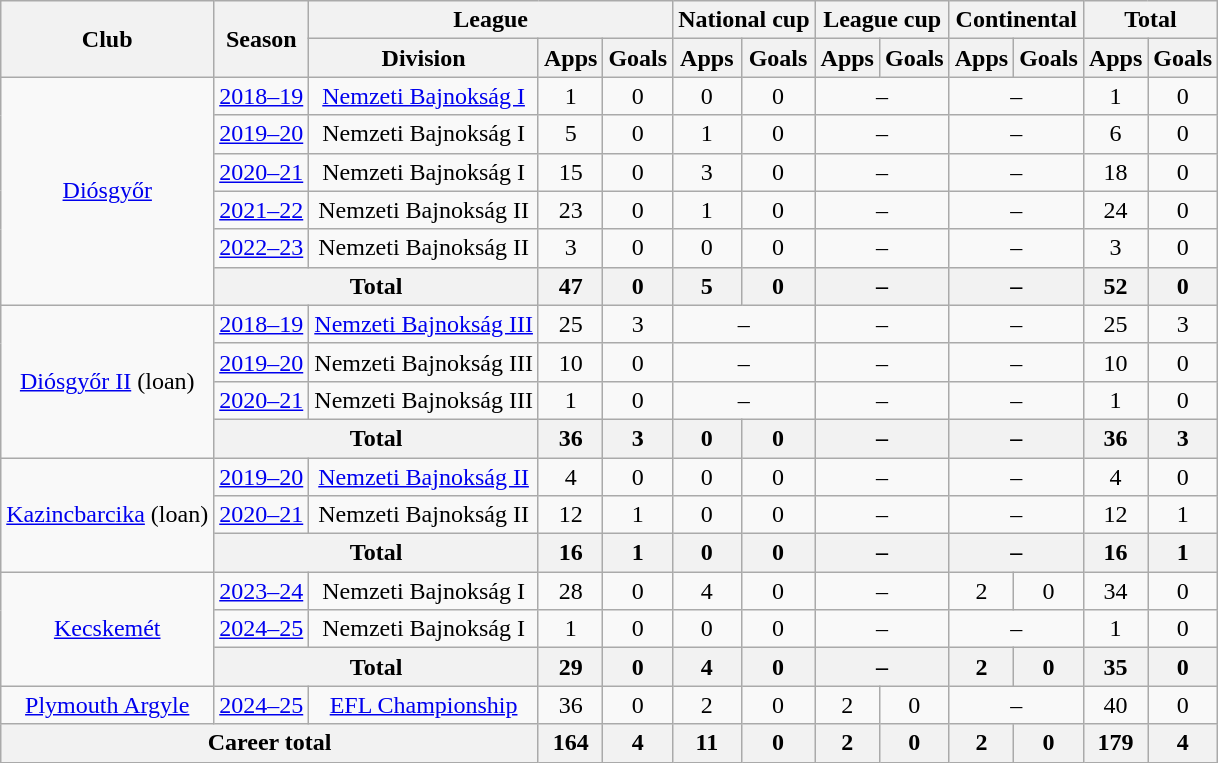<table class="wikitable" style="text-align:center">
<tr>
<th rowspan="2">Club</th>
<th rowspan="2">Season</th>
<th colspan="3">League</th>
<th colspan="2">National cup</th>
<th colspan="2">League cup</th>
<th colspan="2">Continental</th>
<th colspan="2">Total</th>
</tr>
<tr>
<th>Division</th>
<th>Apps</th>
<th>Goals</th>
<th>Apps</th>
<th>Goals</th>
<th>Apps</th>
<th>Goals</th>
<th>Apps</th>
<th>Goals</th>
<th>Apps</th>
<th>Goals</th>
</tr>
<tr>
<td rowspan="6"><a href='#'>Diósgyőr</a></td>
<td><a href='#'>2018–19</a></td>
<td><a href='#'>Nemzeti Bajnokság I</a></td>
<td>1</td>
<td>0</td>
<td>0</td>
<td>0</td>
<td colspan="2">–</td>
<td colspan="2">–</td>
<td>1</td>
<td>0</td>
</tr>
<tr>
<td><a href='#'>2019–20</a></td>
<td>Nemzeti Bajnokság I</td>
<td>5</td>
<td>0</td>
<td>1</td>
<td>0</td>
<td colspan="2">–</td>
<td colspan="2">–</td>
<td>6</td>
<td>0</td>
</tr>
<tr>
<td><a href='#'>2020–21</a></td>
<td>Nemzeti Bajnokság I</td>
<td>15</td>
<td>0</td>
<td>3</td>
<td>0</td>
<td colspan="2">–</td>
<td colspan="2">–</td>
<td>18</td>
<td>0</td>
</tr>
<tr>
<td><a href='#'>2021–22</a></td>
<td>Nemzeti Bajnokság II</td>
<td>23</td>
<td>0</td>
<td>1</td>
<td>0</td>
<td colspan="2">–</td>
<td colspan="2">–</td>
<td>24</td>
<td>0</td>
</tr>
<tr>
<td><a href='#'>2022–23</a></td>
<td>Nemzeti Bajnokság II</td>
<td>3</td>
<td>0</td>
<td>0</td>
<td>0</td>
<td colspan="2">–</td>
<td colspan="2">–</td>
<td>3</td>
<td>0</td>
</tr>
<tr>
<th colspan="2">Total</th>
<th>47</th>
<th>0</th>
<th>5</th>
<th>0</th>
<th colspan="2">–</th>
<th colspan="2">–</th>
<th>52</th>
<th>0</th>
</tr>
<tr>
<td rowspan="4"><a href='#'>Diósgyőr II</a> (loan)</td>
<td><a href='#'>2018–19</a></td>
<td><a href='#'>Nemzeti Bajnokság III</a></td>
<td>25</td>
<td>3</td>
<td colspan="2">–</td>
<td colspan="2">–</td>
<td colspan="2">–</td>
<td>25</td>
<td>3</td>
</tr>
<tr>
<td><a href='#'>2019–20</a></td>
<td>Nemzeti Bajnokság III</td>
<td>10</td>
<td>0</td>
<td colspan="2">–</td>
<td colspan="2">–</td>
<td colspan="2">–</td>
<td>10</td>
<td>0</td>
</tr>
<tr>
<td><a href='#'>2020–21</a></td>
<td>Nemzeti Bajnokság III</td>
<td>1</td>
<td>0</td>
<td colspan="2">–</td>
<td colspan="2">–</td>
<td colspan="2">–</td>
<td>1</td>
<td>0</td>
</tr>
<tr>
<th colspan="2">Total</th>
<th>36</th>
<th>3</th>
<th>0</th>
<th>0</th>
<th colspan="2">–</th>
<th colspan="2">–</th>
<th>36</th>
<th>3</th>
</tr>
<tr>
<td rowspan="3"><a href='#'>Kazincbarcika</a> (loan)</td>
<td><a href='#'>2019–20</a></td>
<td><a href='#'>Nemzeti Bajnokság II</a></td>
<td>4</td>
<td>0</td>
<td>0</td>
<td>0</td>
<td colspan="2">–</td>
<td colspan="2">–</td>
<td>4</td>
<td>0</td>
</tr>
<tr>
<td><a href='#'>2020–21</a></td>
<td>Nemzeti Bajnokság II</td>
<td>12</td>
<td>1</td>
<td>0</td>
<td>0</td>
<td colspan="2">–</td>
<td colspan="2">–</td>
<td>12</td>
<td>1</td>
</tr>
<tr>
<th colspan="2">Total</th>
<th>16</th>
<th>1</th>
<th>0</th>
<th>0</th>
<th colspan="2">–</th>
<th colspan="2">–</th>
<th>16</th>
<th>1</th>
</tr>
<tr>
<td rowspan="3"><a href='#'>Kecskemét</a></td>
<td><a href='#'>2023–24</a></td>
<td>Nemzeti Bajnokság I</td>
<td>28</td>
<td>0</td>
<td>4</td>
<td>0</td>
<td colspan="2">–</td>
<td>2</td>
<td>0</td>
<td>34</td>
<td>0</td>
</tr>
<tr>
<td><a href='#'>2024–25</a></td>
<td>Nemzeti Bajnokság I</td>
<td>1</td>
<td>0</td>
<td>0</td>
<td>0</td>
<td colspan="2">–</td>
<td colspan="2">–</td>
<td>1</td>
<td>0</td>
</tr>
<tr>
<th colspan="2">Total</th>
<th>29</th>
<th>0</th>
<th>4</th>
<th>0</th>
<th colspan="2">–</th>
<th>2</th>
<th>0</th>
<th>35</th>
<th>0</th>
</tr>
<tr>
<td><a href='#'>Plymouth Argyle</a></td>
<td><a href='#'>2024–25</a></td>
<td><a href='#'>EFL Championship</a></td>
<td>36</td>
<td>0</td>
<td>2</td>
<td>0</td>
<td>2</td>
<td>0</td>
<td colspan="2">–</td>
<td>40</td>
<td>0</td>
</tr>
<tr>
<th colspan="3">Career total</th>
<th>164</th>
<th>4</th>
<th>11</th>
<th>0</th>
<th>2</th>
<th>0</th>
<th>2</th>
<th>0</th>
<th>179</th>
<th>4</th>
</tr>
</table>
